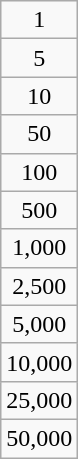<table class="wikitable" style="text-align:center">
<tr>
<td>1</td>
</tr>
<tr>
<td>5</td>
</tr>
<tr>
<td>10</td>
</tr>
<tr>
<td>50</td>
</tr>
<tr>
<td>100</td>
</tr>
<tr>
<td>500</td>
</tr>
<tr>
<td>1,000</td>
</tr>
<tr>
<td>2,500</td>
</tr>
<tr>
<td>5,000</td>
</tr>
<tr>
<td>10,000</td>
</tr>
<tr>
<td>25,000</td>
</tr>
<tr>
<td>50,000</td>
</tr>
</table>
